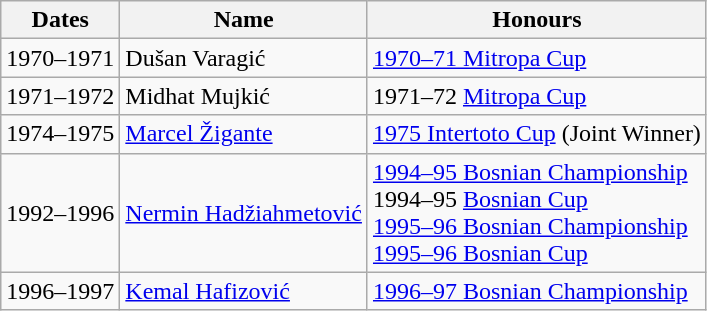<table class="wikitable">
<tr>
<th>Dates</th>
<th>Name</th>
<th>Honours</th>
</tr>
<tr>
<td>1970–1971</td>
<td> Dušan Varagić</td>
<td><a href='#'>1970–71 Mitropa Cup</a></td>
</tr>
<tr>
<td>1971–1972</td>
<td> Midhat Mujkić</td>
<td>1971–72 <a href='#'>Mitropa Cup</a></td>
</tr>
<tr>
<td>1974–1975</td>
<td> <a href='#'>Marcel Žigante</a></td>
<td><a href='#'>1975 Intertoto Cup</a> (Joint Winner)</td>
</tr>
<tr>
<td>1992–1996</td>
<td> <a href='#'>Nermin Hadžiahmetović</a></td>
<td><a href='#'>1994–95 Bosnian Championship</a> <br> 1994–95 <a href='#'>Bosnian Cup</a> <br> <a href='#'>1995–96 Bosnian Championship</a> <br> <a href='#'>1995–96 Bosnian Cup</a></td>
</tr>
<tr>
<td>1996–1997</td>
<td> <a href='#'>Kemal Hafizović</a></td>
<td><a href='#'>1996–97 Bosnian Championship</a></td>
</tr>
</table>
